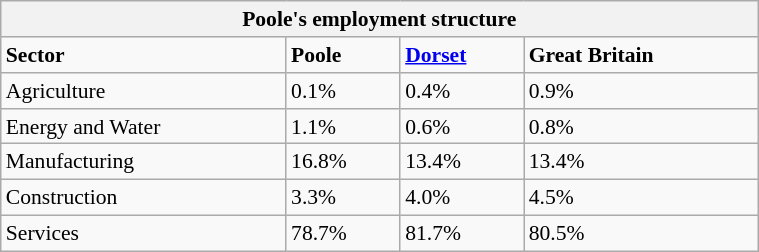<table class="wikitable" id="toc" style="float: right; margin-left: 2em; width: 40%; font-size: 90%;" cellspacing="3">
<tr>
<th colspan="4"><strong>Poole's employment structure</strong></th>
</tr>
<tr>
<td><strong>Sector</strong></td>
<td><strong>Poole</strong></td>
<td><strong><a href='#'>Dorset</a></strong></td>
<td><strong>Great Britain</strong></td>
</tr>
<tr>
<td>Agriculture</td>
<td>0.1%</td>
<td>0.4%</td>
<td>0.9%</td>
</tr>
<tr>
<td>Energy and Water</td>
<td>1.1%</td>
<td>0.6%</td>
<td>0.8%</td>
</tr>
<tr>
<td>Manufacturing</td>
<td>16.8%</td>
<td>13.4%</td>
<td>13.4%</td>
</tr>
<tr>
<td>Construction</td>
<td>3.3%</td>
<td>4.0%</td>
<td>4.5%</td>
</tr>
<tr>
<td>Services</td>
<td>78.7%</td>
<td>81.7%</td>
<td>80.5%</td>
</tr>
</table>
